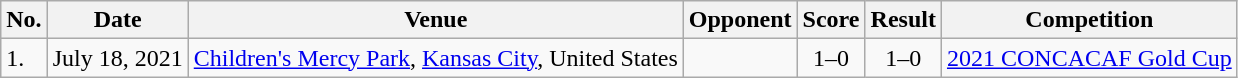<table class="wikitable">
<tr>
<th>No.</th>
<th>Date</th>
<th>Venue</th>
<th>Opponent</th>
<th>Score</th>
<th>Result</th>
<th>Competition</th>
</tr>
<tr>
<td>1.</td>
<td>July 18, 2021</td>
<td><a href='#'>Children's Mercy Park</a>, <a href='#'>Kansas City</a>, United States</td>
<td></td>
<td align=center>1–0</td>
<td align="center">1–0</td>
<td><a href='#'>2021 CONCACAF Gold Cup</a></td>
</tr>
</table>
